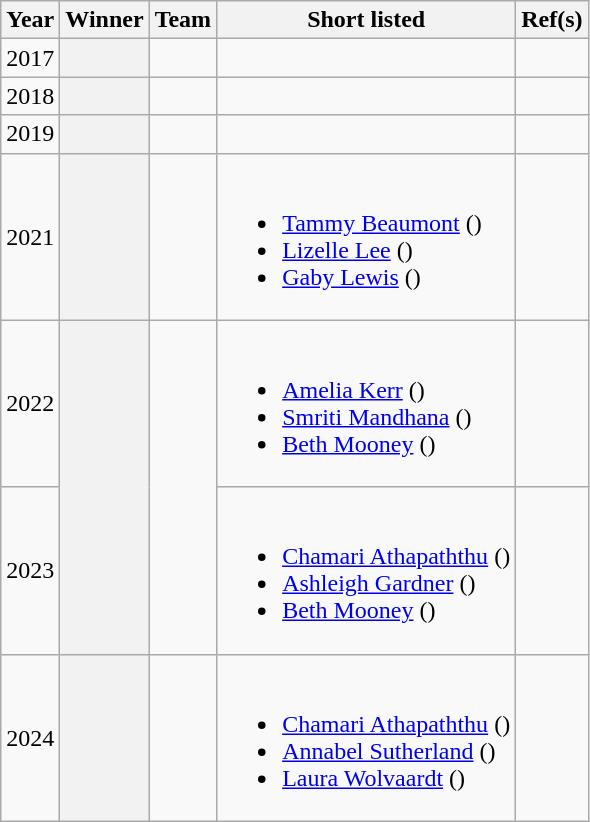<table class="wikitable sortable plainrowheaders">
<tr>
<th>Year</th>
<th>Winner</th>
<th>Team</th>
<th class="unsortable">Short listed</th>
<th class="unsortable">Ref(s)</th>
</tr>
<tr>
<td>2017</td>
<th scope="row"></th>
<td></td>
<td></td>
<td></td>
</tr>
<tr>
<td>2018</td>
<th scope="row"></th>
<td></td>
<td></td>
<td></td>
</tr>
<tr>
<td>2019</td>
<th scope="row"></th>
<td></td>
<td></td>
<td></td>
</tr>
<tr>
<td>2021</td>
<th scope="row"></th>
<td></td>
<td><br><ul><li><a href='#'>Tammy Beaumont</a> ()</li><li><a href='#'>Lizelle Lee</a> ()</li><li><a href='#'>Gaby Lewis</a> ()</li></ul></td>
<td></td>
</tr>
<tr>
<td>2022</td>
<th scope="row" rowspan=2></th>
<td rowspan=2></td>
<td><br><ul><li><a href='#'>Amelia Kerr</a> ()</li><li><a href='#'>Smriti Mandhana</a> ()</li><li><a href='#'>Beth Mooney</a> ()</li></ul></td>
<td></td>
</tr>
<tr>
<td>2023</td>
<td><br><ul><li><a href='#'>Chamari Athapaththu</a> ()</li><li><a href='#'>Ashleigh Gardner</a> ()</li><li><a href='#'>Beth Mooney</a> ()</li></ul></td>
<td></td>
</tr>
<tr>
<td>2024</td>
<th scope="row"></th>
<td></td>
<td><br><ul><li><a href='#'>Chamari Athapaththu</a> ()</li><li><a href='#'>Annabel Sutherland</a> ()</li><li><a href='#'>Laura Wolvaardt</a> ()</li></ul></td>
<td></td>
</tr>
</table>
